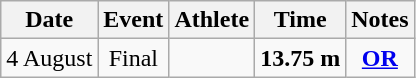<table class=wikitable style=text-align:center>
<tr>
<th>Date</th>
<th>Event</th>
<th>Athlete</th>
<th>Time</th>
<th>Notes</th>
</tr>
<tr>
<td>4 August</td>
<td>Final</td>
<td align=left></td>
<td><strong>13.75 m</strong></td>
<td><strong><a href='#'>OR</a></strong></td>
</tr>
</table>
